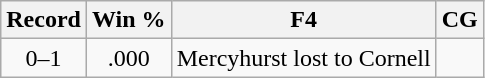<table class="wikitable">
<tr>
<th>Record</th>
<th>Win %</th>
<th>F4</th>
<th>CG</th>
</tr>
<tr style="text-align:center;">
<td>0–1</td>
<td>.000</td>
<td>Mercyhurst lost to Cornell</td>
<td></td>
</tr>
</table>
